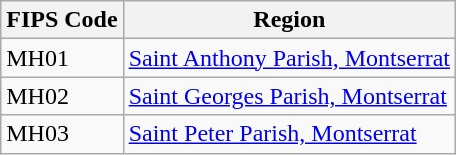<table class="wikitable">
<tr>
<th>FIPS Code</th>
<th>Region</th>
</tr>
<tr>
<td>MH01</td>
<td><a href='#'>Saint Anthony Parish, Montserrat</a></td>
</tr>
<tr>
<td>MH02</td>
<td><a href='#'>Saint Georges Parish, Montserrat</a></td>
</tr>
<tr>
<td>MH03</td>
<td><a href='#'>Saint Peter Parish, Montserrat</a></td>
</tr>
</table>
